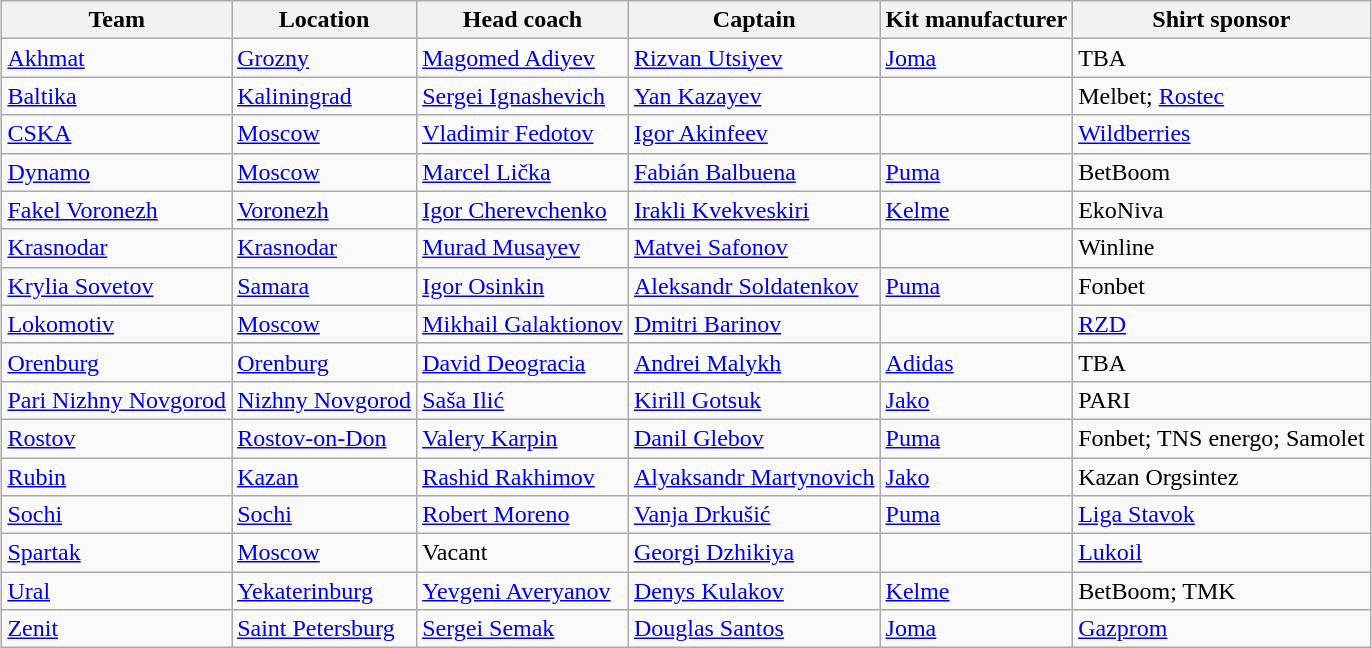<table class="wikitable sortable" style="text-align:left;margin: 1em auto;">
<tr>
<th>Team</th>
<th>Location</th>
<th>Head coach</th>
<th>Captain</th>
<th>Kit manufacturer</th>
<th>Shirt sponsor</th>
</tr>
<tr>
<td><a href='#'>Akhmat</a></td>
<td><a href='#'>Grozny</a></td>
<td> <a href='#'>Magomed Adiyev</a></td>
<td> <a href='#'>Rizvan Utsiyev</a></td>
<td> <a href='#'>Joma</a></td>
<td>TBA</td>
</tr>
<tr>
<td><a href='#'>Baltika</a></td>
<td><a href='#'>Kaliningrad</a></td>
<td> <a href='#'>Sergei Ignashevich</a></td>
<td> <a href='#'>Yan Kazayev</a></td>
<td></td>
<td>Melbet; <a href='#'>Rostec</a></td>
</tr>
<tr>
<td><a href='#'>CSKA</a></td>
<td><a href='#'>Moscow</a></td>
<td> <a href='#'>Vladimir Fedotov</a></td>
<td> <a href='#'>Igor Akinfeev</a></td>
<td></td>
<td><a href='#'>Wildberries</a></td>
</tr>
<tr>
<td><a href='#'>Dynamo</a></td>
<td><a href='#'>Moscow</a></td>
<td> <a href='#'>Marcel Lička</a></td>
<td> <a href='#'>Fabián Balbuena</a></td>
<td> <a href='#'>Puma</a></td>
<td>BetBoom</td>
</tr>
<tr>
<td><a href='#'>Fakel Voronezh</a></td>
<td><a href='#'>Voronezh</a></td>
<td> <a href='#'>Igor Cherevchenko</a></td>
<td> <a href='#'>Irakli Kvekveskiri</a></td>
<td> <a href='#'>Kelme</a></td>
<td>EkoNiva</td>
</tr>
<tr>
<td><a href='#'>Krasnodar</a></td>
<td><a href='#'>Krasnodar</a></td>
<td> <a href='#'>Murad Musayev</a></td>
<td> <a href='#'>Matvei Safonov</a></td>
<td></td>
<td>Winline</td>
</tr>
<tr>
<td><a href='#'>Krylia Sovetov</a></td>
<td><a href='#'>Samara</a></td>
<td> <a href='#'>Igor Osinkin</a></td>
<td> <a href='#'>Aleksandr Soldatenkov</a></td>
<td> <a href='#'>Puma</a></td>
<td>Fonbet</td>
</tr>
<tr>
<td><a href='#'>Lokomotiv</a></td>
<td><a href='#'>Moscow</a></td>
<td> <a href='#'>Mikhail Galaktionov</a></td>
<td> <a href='#'>Dmitri Barinov</a></td>
<td></td>
<td><a href='#'>RZD</a></td>
</tr>
<tr>
<td><a href='#'>Orenburg</a></td>
<td><a href='#'>Orenburg</a></td>
<td> <a href='#'>David Deogracia</a></td>
<td> <a href='#'>Andrei Malykh</a></td>
<td> <a href='#'>Adidas</a></td>
<td>TBA</td>
</tr>
<tr>
<td><a href='#'>Pari Nizhny Novgorod</a></td>
<td><a href='#'>Nizhny Novgorod</a></td>
<td> <a href='#'>Saša Ilić</a></td>
<td> <a href='#'>Kirill Gotsuk</a></td>
<td> <a href='#'>Jako</a></td>
<td>PARI</td>
</tr>
<tr>
<td><a href='#'>Rostov</a></td>
<td><a href='#'>Rostov-on-Don</a></td>
<td> <a href='#'>Valery Karpin</a></td>
<td> <a href='#'>Danil Glebov</a></td>
<td> <a href='#'>Puma</a></td>
<td>Fonbet; TNS energo; Samolet</td>
</tr>
<tr>
<td><a href='#'>Rubin</a></td>
<td><a href='#'>Kazan</a></td>
<td> <a href='#'>Rashid Rakhimov</a></td>
<td> <a href='#'>Alyaksandr Martynovich</a></td>
<td> <a href='#'>Jako</a></td>
<td>Kazan Orgsintez</td>
</tr>
<tr>
<td><a href='#'>Sochi</a></td>
<td><a href='#'>Sochi</a></td>
<td> <a href='#'>Robert Moreno</a></td>
<td> <a href='#'>Vanja Drkušić</a></td>
<td> <a href='#'>Puma</a></td>
<td><a href='#'>Liga Stavok</a></td>
</tr>
<tr>
<td><a href='#'>Spartak</a></td>
<td><a href='#'>Moscow</a></td>
<td>Vacant</td>
<td> <a href='#'>Georgi Dzhikiya</a></td>
<td></td>
<td><a href='#'>Lukoil</a></td>
</tr>
<tr>
<td><a href='#'>Ural</a></td>
<td><a href='#'>Yekaterinburg</a></td>
<td> <a href='#'>Yevgeni Averyanov</a> </td>
<td> <a href='#'>Denys Kulakov</a></td>
<td> <a href='#'>Kelme</a></td>
<td>BetBoom; TMK</td>
</tr>
<tr>
<td><a href='#'>Zenit</a></td>
<td><a href='#'>Saint Petersburg</a></td>
<td> <a href='#'>Sergei Semak</a></td>
<td> <a href='#'>Douglas Santos</a></td>
<td> <a href='#'>Joma</a></td>
<td><a href='#'>Gazprom</a></td>
</tr>
</table>
